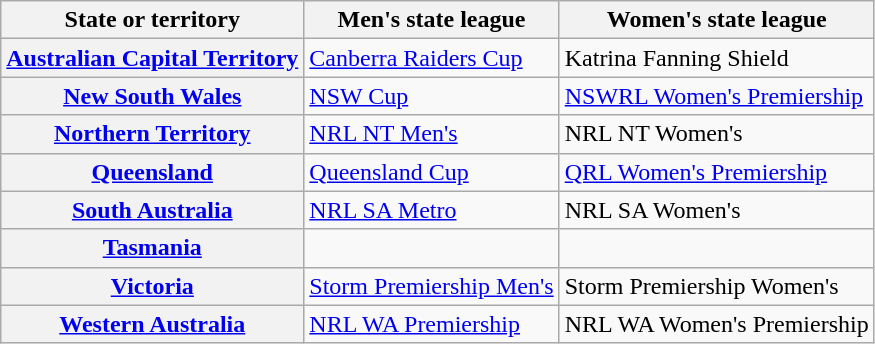<table class="wikitable">
<tr>
<th>State or territory</th>
<th>Men's state league</th>
<th>Women's state league</th>
</tr>
<tr>
<th><a href='#'>Australian Capital Territory</a></th>
<td><a href='#'>Canberra Raiders Cup</a></td>
<td>Katrina Fanning Shield</td>
</tr>
<tr>
<th><a href='#'>New South Wales</a></th>
<td><a href='#'>NSW Cup</a></td>
<td><a href='#'>NSWRL Women's Premiership</a></td>
</tr>
<tr>
<th><a href='#'>Northern Territory</a></th>
<td><a href='#'>NRL NT Men's</a></td>
<td>NRL NT Women's</td>
</tr>
<tr>
<th><a href='#'>Queensland</a></th>
<td><a href='#'>Queensland Cup</a></td>
<td><a href='#'>QRL Women's Premiership</a></td>
</tr>
<tr>
<th><a href='#'>South Australia</a></th>
<td><a href='#'>NRL SA Metro</a></td>
<td>NRL SA Women's</td>
</tr>
<tr>
<th><a href='#'>Tasmania</a></th>
<td></td>
<td></td>
</tr>
<tr>
<th><a href='#'>Victoria</a></th>
<td><a href='#'>Storm Premiership Men's</a></td>
<td>Storm Premiership Women's</td>
</tr>
<tr>
<th><a href='#'>Western Australia</a></th>
<td><a href='#'>NRL WA Premiership</a></td>
<td>NRL WA Women's Premiership</td>
</tr>
</table>
